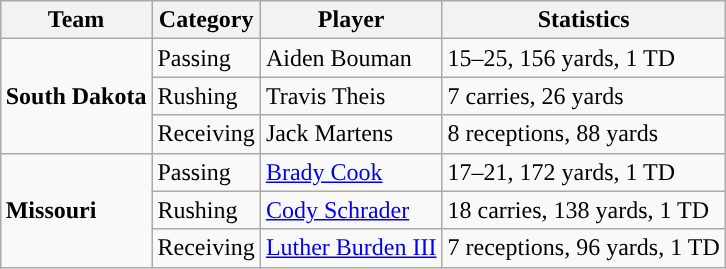<table class="wikitable" style="float: right;">
<tr>
<th>Team</th>
<th>Category</th>
<th>Player</th>
<th>Statistics</th>
</tr>
<tr>
<td rowspan=3><strong>South Dakota</strong></td>
<td>Passing</td>
<td>Aiden Bouman</td>
<td>15–25, 156 yards, 1 TD</td>
</tr>
<tr>
<td>Rushing</td>
<td>Travis Theis</td>
<td>7 carries, 26 yards</td>
</tr>
<tr>
<td>Receiving</td>
<td>Jack Martens</td>
<td>8 receptions, 88 yards</td>
</tr>
<tr>
<td rowspan=3><strong>Missouri</strong></td>
<td>Passing</td>
<td><a href='#'>Brady Cook</a></td>
<td>17–21, 172 yards, 1 TD</td>
</tr>
<tr>
<td>Rushing</td>
<td><a href='#'>Cody Schrader</a></td>
<td>18 carries, 138 yards, 1 TD</td>
</tr>
<tr>
<td>Receiving</td>
<td><a href='#'>Luther Burden III</a></td>
<td>7 receptions, 96 yards, 1 TD</td>
</tr>
</table>
